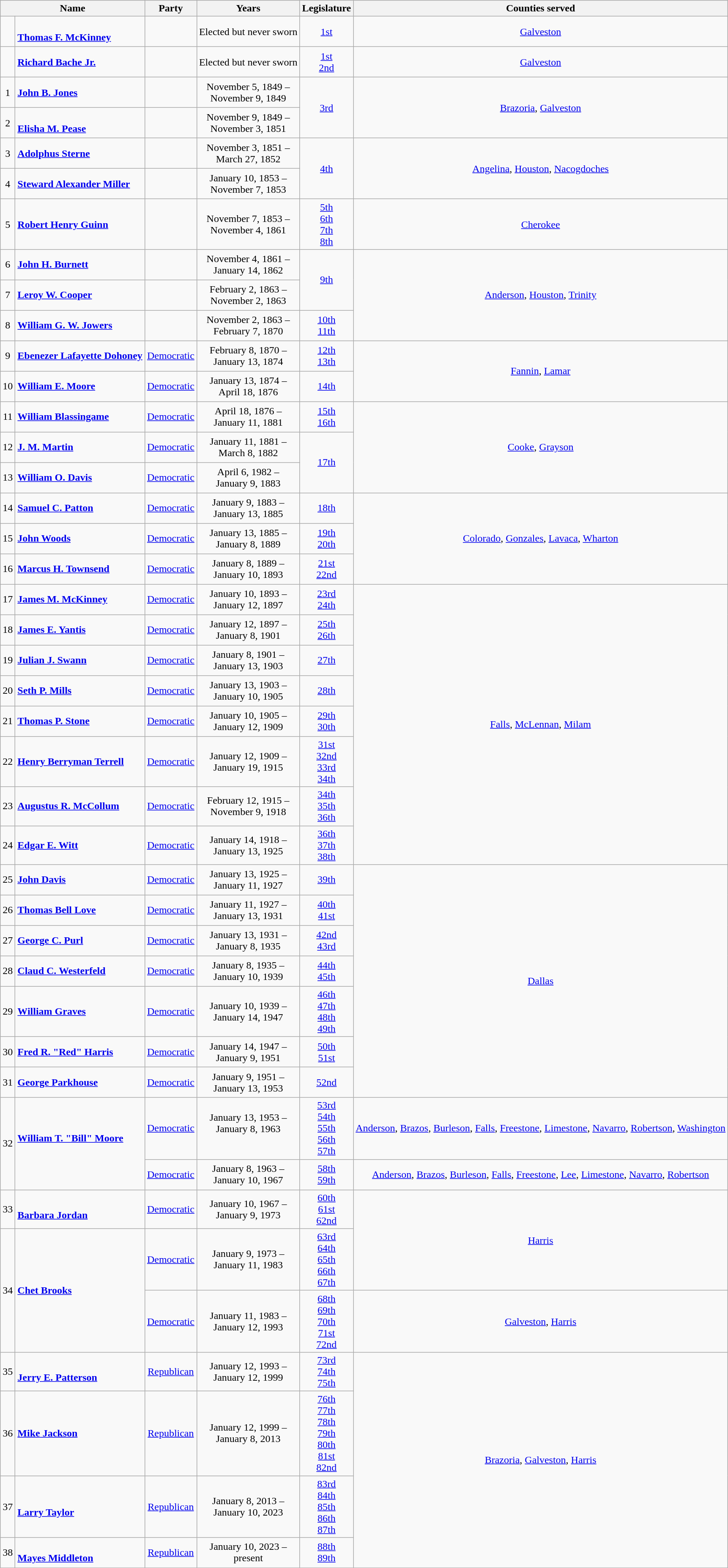<table class=wikitable style="text-align:center">
<tr>
<th colspan=2>Name</th>
<th>Party</th>
<th>Years</th>
<th>Legislature</th>
<th>Counties served</th>
</tr>
<tr style="height:3em">
<td></td>
<td align=left><br><strong><a href='#'>Thomas F. McKinney</a></strong></td>
<td></td>
<td nowrap>Elected but never sworn</td>
<td><a href='#'>1st</a></td>
<td><a href='#'>Galveston</a></td>
</tr>
<tr style="height:3em">
<td></td>
<td align=left><strong><a href='#'>Richard Bache Jr.</a></strong></td>
<td></td>
<td nowrap>Elected but never sworn</td>
<td><a href='#'>1st</a><br><a href='#'>2nd</a></td>
<td><a href='#'>Galveston</a></td>
</tr>
<tr style="height:3em">
<td>1</td>
<td align=left><strong><a href='#'>John B. Jones</a></strong></td>
<td></td>
<td nowrap>November 5, 1849 –<br>November 9, 1849</td>
<td rowspan=2><a href='#'>3rd</a></td>
<td rowspan=2><a href='#'>Brazoria</a>, <a href='#'>Galveston</a></td>
</tr>
<tr style="height:3em">
<td>2</td>
<td align=left><br><strong><a href='#'>Elisha M. Pease</a></strong></td>
<td></td>
<td nowrap>November 9, 1849 –<br>November 3, 1851</td>
</tr>
<tr style="height:3em">
<td>3</td>
<td align=left><strong><a href='#'>Adolphus Sterne</a></strong></td>
<td></td>
<td nowrap>November 3, 1851 –<br>March 27, 1852</td>
<td rowspan=2><a href='#'>4th</a></td>
<td rowspan=2><a href='#'>Angelina</a>, <a href='#'>Houston</a>, <a href='#'>Nacogdoches</a></td>
</tr>
<tr style="height:3em">
<td>4</td>
<td align=left><strong><a href='#'>Steward Alexander Miller</a></strong></td>
<td></td>
<td nowrap>January 10, 1853 –<br>November 7, 1853</td>
</tr>
<tr style="height:3em">
<td>5</td>
<td align=left><strong><a href='#'>Robert Henry Guinn</a></strong></td>
<td></td>
<td nowrap>November 7, 1853 –<br>November 4, 1861</td>
<td><a href='#'>5th</a><br><a href='#'>6th</a><br><a href='#'>7th</a><br><a href='#'>8th</a></td>
<td><a href='#'>Cherokee</a></td>
</tr>
<tr style="height:3em">
<td>6</td>
<td align=left><strong><a href='#'>John H. Burnett</a></strong></td>
<td></td>
<td nowrap>November 4, 1861 –<br>January 14, 1862</td>
<td rowspan=2><a href='#'>9th</a></td>
<td rowspan=3><a href='#'>Anderson</a>, <a href='#'>Houston</a>, <a href='#'>Trinity</a></td>
</tr>
<tr style="height:3em">
<td>7</td>
<td align=left><strong><a href='#'>Leroy W. Cooper</a></strong></td>
<td></td>
<td nowrap>February 2, 1863 –<br>November 2, 1863</td>
</tr>
<tr style="height:3em">
<td>8</td>
<td align=left><strong><a href='#'>William G. W. Jowers</a></strong></td>
<td></td>
<td nowrap>November 2, 1863 –<br>February 7, 1870</td>
<td><a href='#'>10th</a><br><a href='#'>11th</a></td>
</tr>
<tr style="height:3em">
<td>9</td>
<td align=left><strong><a href='#'>Ebenezer Lafayette Dohoney</a></strong></td>
<td><a href='#'>Democratic</a></td>
<td nowrap>February 8, 1870 –<br>January 13, 1874</td>
<td><a href='#'>12th</a><br><a href='#'>13th</a></td>
<td rowspan=2><a href='#'>Fannin</a>, <a href='#'>Lamar</a></td>
</tr>
<tr style="height:3em">
<td>10</td>
<td align=left><strong><a href='#'>William E. Moore</a></strong></td>
<td><a href='#'>Democratic</a></td>
<td nowrap>January 13, 1874 –<br>April 18, 1876</td>
<td><a href='#'>14th</a></td>
</tr>
<tr style="height:3em">
<td>11</td>
<td align=left><strong><a href='#'>William Blassingame</a></strong></td>
<td><a href='#'>Democratic</a></td>
<td nowrap>April 18, 1876 –<br>January 11, 1881</td>
<td><a href='#'>15th</a><br><a href='#'>16th</a></td>
<td rowspan=3><a href='#'>Cooke</a>, <a href='#'>Grayson</a></td>
</tr>
<tr style="height:3em">
<td>12</td>
<td align=left><strong><a href='#'>J. M. Martin</a></strong></td>
<td><a href='#'>Democratic</a></td>
<td nowrap>January 11, 1881 –<br>March 8, 1882</td>
<td rowspan=2><a href='#'>17th</a></td>
</tr>
<tr style="height:3em">
<td>13</td>
<td align=left><strong><a href='#'>William O. Davis</a></strong></td>
<td><a href='#'>Democratic</a></td>
<td nowrap>April 6, 1982 –<br>January 9, 1883</td>
</tr>
<tr style="height:3em">
<td>14</td>
<td align=left><strong><a href='#'>Samuel C. Patton</a></strong></td>
<td><a href='#'>Democratic</a></td>
<td nowrap>January 9, 1883 –<br>January 13, 1885</td>
<td><a href='#'>18th</a></td>
<td rowspan=3><a href='#'>Colorado</a>, <a href='#'>Gonzales</a>, <a href='#'>Lavaca</a>, <a href='#'>Wharton</a></td>
</tr>
<tr style="height:3em">
<td>15</td>
<td align=left><strong><a href='#'>John Woods</a></strong></td>
<td><a href='#'>Democratic</a></td>
<td nowrap>January 13, 1885 –<br>January 8, 1889</td>
<td><a href='#'>19th</a><br><a href='#'>20th</a></td>
</tr>
<tr style="height:3em">
<td>16</td>
<td align=left><strong><a href='#'>Marcus H. Townsend</a></strong></td>
<td><a href='#'>Democratic</a></td>
<td nowrap>January 8, 1889 –<br>January 10, 1893</td>
<td><a href='#'>21st</a><br><a href='#'>22nd</a></td>
</tr>
<tr style="height:3em">
<td>17</td>
<td align=left><strong><a href='#'>James M. McKinney</a></strong></td>
<td><a href='#'>Democratic</a></td>
<td nowrap>January 10, 1893 –<br>January 12, 1897</td>
<td><a href='#'>23rd</a><br><a href='#'>24th</a></td>
<td rowspan=8><a href='#'>Falls</a>, <a href='#'>McLennan</a>, <a href='#'>Milam</a></td>
</tr>
<tr style="height:3em">
<td>18</td>
<td align=left><strong><a href='#'>James E. Yantis</a></strong></td>
<td><a href='#'>Democratic</a></td>
<td nowrap>January 12, 1897 –<br>January 8, 1901</td>
<td><a href='#'>25th</a><br><a href='#'>26th</a></td>
</tr>
<tr style="height:3em">
<td>19</td>
<td align=left><strong><a href='#'>Julian J. Swann</a></strong></td>
<td><a href='#'>Democratic</a></td>
<td nowrap>January 8, 1901 –<br>January 13, 1903</td>
<td><a href='#'>27th</a></td>
</tr>
<tr style="height:3em">
<td>20</td>
<td align=left><strong><a href='#'>Seth P. Mills</a></strong></td>
<td><a href='#'>Democratic</a></td>
<td nowrap>January 13, 1903 –<br>January 10, 1905</td>
<td><a href='#'>28th</a></td>
</tr>
<tr style="height:3em">
<td>21</td>
<td align=left><strong><a href='#'>Thomas P. Stone</a></strong></td>
<td><a href='#'>Democratic</a></td>
<td nowrap>January 10, 1905 –<br>January 12, 1909</td>
<td><a href='#'>29th</a><br><a href='#'>30th</a></td>
</tr>
<tr style="height:3em">
<td>22</td>
<td align=left><strong><a href='#'>Henry Berryman Terrell</a></strong></td>
<td><a href='#'>Democratic</a></td>
<td nowrap>January 12, 1909 –<br>January 19, 1915</td>
<td><a href='#'>31st</a><br><a href='#'>32nd</a><br><a href='#'>33rd</a><br><a href='#'>34th</a></td>
</tr>
<tr style="height:3em">
<td>23</td>
<td align=left><strong><a href='#'>Augustus R. McCollum</a></strong></td>
<td><a href='#'>Democratic</a></td>
<td nowrap>February 12, 1915 –<br>November 9, 1918</td>
<td><a href='#'>34th</a><br><a href='#'>35th</a><br><a href='#'>36th</a></td>
</tr>
<tr style="height:3em">
<td>24</td>
<td align=left><strong><a href='#'>Edgar E. Witt</a></strong></td>
<td><a href='#'>Democratic</a></td>
<td nowrap>January 14, 1918 –<br>January 13, 1925</td>
<td><a href='#'>36th</a><br><a href='#'>37th</a><br><a href='#'>38th</a></td>
</tr>
<tr style="height:3em">
<td>25</td>
<td align=left><strong><a href='#'>John Davis</a></strong></td>
<td><a href='#'>Democratic</a></td>
<td nowrap>January 13, 1925 –<br>January 11, 1927</td>
<td><a href='#'>39th</a></td>
<td rowspan=7><a href='#'>Dallas</a></td>
</tr>
<tr style="height:3em">
<td>26</td>
<td align=left><strong><a href='#'>Thomas Bell Love</a></strong></td>
<td><a href='#'>Democratic</a></td>
<td nowrap>January 11, 1927 –<br>January 13, 1931</td>
<td><a href='#'>40th</a><br><a href='#'>41st</a></td>
</tr>
<tr style="height:3em">
<td>27</td>
<td align=left><strong><a href='#'>George C. Purl</a></strong></td>
<td><a href='#'>Democratic</a></td>
<td nowrap>January 13, 1931 –<br>January 8, 1935</td>
<td><a href='#'>42nd</a><br><a href='#'>43rd</a></td>
</tr>
<tr style="height:3em">
<td>28</td>
<td align=left><strong><a href='#'>Claud C. Westerfeld</a></strong></td>
<td><a href='#'>Democratic</a></td>
<td nowrap>January 8, 1935 –<br>January 10, 1939</td>
<td><a href='#'>44th</a><br><a href='#'>45th</a></td>
</tr>
<tr style="height:3em">
<td>29</td>
<td align=left><strong><a href='#'>William Graves</a></strong></td>
<td><a href='#'>Democratic</a></td>
<td nowrap>January 10, 1939 –<br>January 14, 1947</td>
<td><a href='#'>46th</a><br><a href='#'>47th</a><br><a href='#'>48th</a><br><a href='#'>49th</a></td>
</tr>
<tr style="height:3em">
<td>30</td>
<td align=left><strong><a href='#'>Fred R. "Red" Harris</a></strong></td>
<td><a href='#'>Democratic</a></td>
<td nowrap>January 14, 1947 –<br>January 9, 1951</td>
<td><a href='#'>50th</a><br><a href='#'>51st</a></td>
</tr>
<tr style="height:3em">
<td>31</td>
<td align=left><strong><a href='#'>George Parkhouse</a></strong></td>
<td><a href='#'>Democratic</a></td>
<td nowrap>January 9, 1951 –<br>January 13, 1953</td>
<td><a href='#'>52nd</a></td>
</tr>
<tr style="height:3em">
<td rowspan=2>32</td>
<td rowspan=2 align=left><strong><a href='#'>William T. "Bill" Moore</a></strong></p></td>
<td><a href='#'>Democratic</a></td>
<td nowrap>January 13, 1953 –<br>January 8, 1963</p></td>
<td><a href='#'>53rd</a><br><a href='#'>54th</a><br><a href='#'>55th</a><br><a href='#'>56th</a><br><a href='#'>57th</a></td>
<td><a href='#'>Anderson</a>, <a href='#'>Brazos</a>, <a href='#'>Burleson</a>, <a href='#'>Falls</a>, <a href='#'>Freestone</a>, <a href='#'>Limestone</a>, <a href='#'>Navarro</a>, <a href='#'>Robertson</a>, <a href='#'>Washington</a></td>
</tr>
<tr style="height:3em">
<td><a href='#'>Democratic</a></td>
<td nowrap>January 8, 1963 –<br>January 10, 1967</td>
<td><a href='#'>58th</a><br><a href='#'>59th</a></td>
<td><a href='#'>Anderson</a>, <a href='#'>Brazos</a>, <a href='#'>Burleson</a>, <a href='#'>Falls</a>, <a href='#'>Freestone</a>, <a href='#'>Lee</a>, <a href='#'>Limestone</a>, <a href='#'>Navarro</a>, <a href='#'>Robertson</a></td>
</tr>
<tr style="height:3em">
<td>33</td>
<td align=left><br><strong><a href='#'>Barbara Jordan</a></strong></td>
<td><a href='#'>Democratic</a></td>
<td nowrap>January 10, 1967 –<br>January 9, 1973</td>
<td><a href='#'>60th</a><br><a href='#'>61st</a><br><a href='#'>62nd</a></td>
<td rowspan=2><a href='#'>Harris</a></td>
</tr>
<tr style="height:3em">
<td rowspan=2>34</td>
<td rowspan=2 align=left><strong><a href='#'>Chet Brooks</a></strong></td>
<td><a href='#'>Democratic</a></td>
<td nowrap>January 9, 1973 –<br>January 11, 1983</td>
<td><a href='#'>63rd</a><br><a href='#'>64th</a><br><a href='#'>65th</a><br><a href='#'>66th</a><br><a href='#'>67th</a></td>
</tr>
<tr style="height:3em">
<td><a href='#'>Democratic</a></td>
<td nowrap>January 11, 1983 –<br>January 12, 1993</td>
<td><a href='#'>68th</a><br><a href='#'>69th</a><br><a href='#'>70th</a><br><a href='#'>71st</a><br><a href='#'>72nd</a></td>
<td><a href='#'>Galveston</a>, <a href='#'>Harris</a></td>
</tr>
<tr style="height:3em">
<td>35</td>
<td align=left><br><strong><a href='#'>Jerry E. Patterson</a></strong></td>
<td><a href='#'>Republican</a></td>
<td nowrap>January 12, 1993 –<br>January 12, 1999</td>
<td><a href='#'>73rd</a><br><a href='#'>74th</a><br><a href='#'>75th</a></td>
<td rowspan=4><a href='#'>Brazoria</a>, <a href='#'>Galveston</a>, <a href='#'>Harris</a></td>
</tr>
<tr style="height:3em">
<td>36</td>
<td align=left><strong><a href='#'>Mike Jackson</a></strong></td>
<td><a href='#'>Republican</a></td>
<td nowrap>January 12, 1999 –<br>January 8, 2013</td>
<td><a href='#'>76th</a><br><a href='#'>77th</a><br><a href='#'>78th</a><br><a href='#'>79th</a><br><a href='#'>80th</a><br><a href='#'>81st</a><br><a href='#'>82nd</a></td>
</tr>
<tr style="height:3em">
<td>37</td>
<td align=left><br><strong><a href='#'>Larry Taylor</a></strong></td>
<td><a href='#'>Republican</a></td>
<td nowrap>January 8, 2013 –<br>January 10, 2023</td>
<td><a href='#'>83rd</a><br><a href='#'>84th</a><br><a href='#'>85th</a><br><a href='#'>86th</a><br><a href='#'>87th</a></td>
</tr>
<tr style="height:3em">
<td>38</td>
<td align=left><br><strong><a href='#'>Mayes Middleton</a></strong></td>
<td><a href='#'>Republican</a></td>
<td>January 10, 2023 –<br>present</td>
<td><a href='#'>88th</a><br><a href='#'>89th</a></td>
</tr>
</table>
